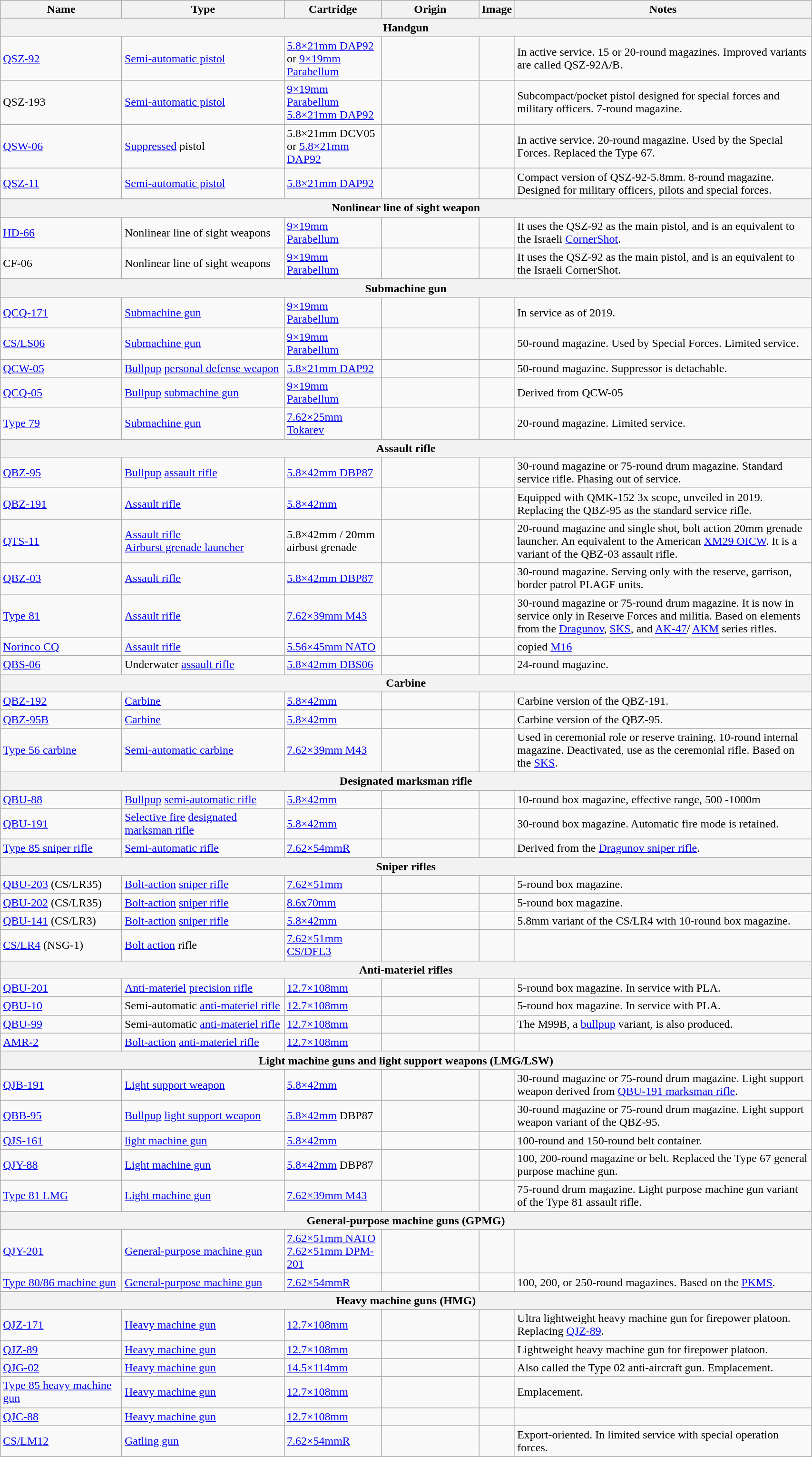<table class="wikitable" style="width:90%;">
<tr>
<th style="width:15%;">Name</th>
<th style="width:20%;">Type</th>
<th style="width:12%;">Cartridge</th>
<th style="width:12%;">Origin</th>
<th>Image</th>
<th>Notes</th>
</tr>
<tr>
<th colspan="6">Handgun</th>
</tr>
<tr>
<td><a href='#'>QSZ-92</a></td>
<td><a href='#'>Semi-automatic pistol</a></td>
<td><a href='#'>5.8×21mm DAP92</a> or <a href='#'>9×19mm Parabellum</a></td>
<td></td>
<td></td>
<td>In active service. 15 or 20-round magazines. Improved variants are called QSZ-92A/B.</td>
</tr>
<tr>
<td>QSZ-193</td>
<td><a href='#'>Semi-automatic pistol</a></td>
<td><a href='#'>9×19mm Parabellum</a><br><a href='#'>5.8×21mm DAP92</a></td>
<td></td>
<td></td>
<td>Subcompact/pocket pistol designed for special forces and military officers. 7-round magazine.</td>
</tr>
<tr>
<td><a href='#'>QSW-06</a></td>
<td><a href='#'>Suppressed</a> pistol</td>
<td>5.8×21mm DCV05 or <a href='#'>5.8×21mm DAP92</a></td>
<td></td>
<td></td>
<td>In active service. 20-round magazine. Used by the Special Forces. Replaced the Type 67.</td>
</tr>
<tr>
<td><a href='#'>QSZ-11</a></td>
<td><a href='#'>Semi-automatic pistol</a></td>
<td><a href='#'>5.8×21mm DAP92</a></td>
<td></td>
<td></td>
<td>Compact version of QSZ-92-5.8mm. 8-round magazine. Designed for military officers, pilots and special forces.</td>
</tr>
<tr>
<th colspan="6">Nonlinear line of sight weapon</th>
</tr>
<tr>
<td><a href='#'>HD-66</a></td>
<td>Nonlinear line of sight weapons</td>
<td><a href='#'>9×19mm Parabellum</a></td>
<td></td>
<td></td>
<td>It uses the QSZ-92 as the main pistol, and is an equivalent to the Israeli <a href='#'>CornerShot</a>.</td>
</tr>
<tr>
<td>CF-06</td>
<td>Nonlinear line of sight weapons</td>
<td><a href='#'>9×19mm Parabellum</a></td>
<td></td>
<td></td>
<td>It uses the QSZ-92 as the main pistol, and is an equivalent to the Israeli CornerShot.</td>
</tr>
<tr>
<th colspan="6">Submachine gun</th>
</tr>
<tr>
<td><a href='#'>QCQ-171</a></td>
<td><a href='#'>Submachine gun</a></td>
<td><a href='#'>9×19mm Parabellum</a></td>
<td></td>
<td></td>
<td>In service as of 2019.</td>
</tr>
<tr>
<td><a href='#'>CS/LS06</a></td>
<td><a href='#'>Submachine gun</a></td>
<td><a href='#'>9×19mm Parabellum</a></td>
<td></td>
<td></td>
<td>50-round magazine. Used by Special Forces. Limited service.</td>
</tr>
<tr>
<td><a href='#'>QCW-05</a></td>
<td><a href='#'>Bullpup</a> <a href='#'>personal defense weapon</a></td>
<td><a href='#'>5.8×21mm DAP92</a></td>
<td></td>
<td></td>
<td>50-round magazine. Suppressor is detachable.</td>
</tr>
<tr>
<td><a href='#'>QCQ-05</a></td>
<td><a href='#'>Bullpup</a> <a href='#'>submachine gun</a></td>
<td><a href='#'>9×19mm Parabellum</a></td>
<td></td>
<td></td>
<td>Derived from QCW-05</td>
</tr>
<tr>
<td><a href='#'>Type 79</a></td>
<td><a href='#'>Submachine gun</a></td>
<td><a href='#'>7.62×25mm Tokarev</a></td>
<td></td>
<td></td>
<td>20-round magazine. Limited service.</td>
</tr>
<tr>
<th colspan="6">Assault rifle</th>
</tr>
<tr>
<td><a href='#'>QBZ-95</a></td>
<td><a href='#'>Bullpup</a> <a href='#'>assault rifle</a></td>
<td><a href='#'>5.8×42mm DBP87</a></td>
<td></td>
<td></td>
<td>30-round magazine or 75-round drum magazine. Standard service rifle. Phasing out of service.</td>
</tr>
<tr>
<td><a href='#'>QBZ-191</a></td>
<td><a href='#'>Assault rifle</a></td>
<td><a href='#'>5.8×42mm</a></td>
<td></td>
<td></td>
<td>Equipped with QMK-152 3x scope, unveiled in 2019. Replacing the QBZ-95 as the standard service rifle.</td>
</tr>
<tr>
<td><a href='#'>QTS-11</a></td>
<td><a href='#'>Assault rifle</a><br><a href='#'>Airburst grenade launcher</a></td>
<td>5.8×42mm / 20mm airbust grenade</td>
<td></td>
<td></td>
<td>20-round magazine and single shot, bolt action 20mm grenade launcher. An equivalent to the American <a href='#'>XM29 OICW</a>. It is a variant of the QBZ-03 assault rifle.</td>
</tr>
<tr>
<td><a href='#'>QBZ-03</a></td>
<td><a href='#'>Assault rifle</a></td>
<td><a href='#'>5.8×42mm DBP87</a></td>
<td></td>
<td></td>
<td>30-round magazine. Serving only with the reserve, garrison, border patrol PLAGF units.</td>
</tr>
<tr>
<td><a href='#'>Type 81</a></td>
<td><a href='#'>Assault rifle</a></td>
<td><a href='#'>7.62×39mm M43</a></td>
<td></td>
<td></td>
<td>30-round magazine or 75-round drum magazine. It is now in service only in Reserve Forces and militia. Based on elements from the <a href='#'>Dragunov</a>, <a href='#'>SKS</a>, and <a href='#'>AK-47</a>/ <a href='#'>AKM</a> series rifles.</td>
</tr>
<tr>
<td><a href='#'>Norinco CQ</a></td>
<td><a href='#'>Assault rifle</a></td>
<td><a href='#'>5.56×45mm NATO</a></td>
<td></td>
<td></td>
<td>copied <a href='#'>M16</a></td>
</tr>
<tr>
<td><a href='#'>QBS-06</a></td>
<td>Underwater <a href='#'>assault rifle</a></td>
<td><a href='#'>5.8×42mm DBS06</a></td>
<td></td>
<td></td>
<td>24-round magazine.</td>
</tr>
<tr>
<th colspan="6">Carbine</th>
</tr>
<tr>
<td><a href='#'>QBZ-192</a></td>
<td><a href='#'>Carbine</a></td>
<td><a href='#'>5.8×42mm</a></td>
<td></td>
<td></td>
<td>Carbine version of the QBZ-191.</td>
</tr>
<tr>
<td><a href='#'>QBZ-95B</a></td>
<td><a href='#'>Carbine</a></td>
<td><a href='#'>5.8×42mm</a></td>
<td></td>
<td></td>
<td>Carbine version of the QBZ-95.</td>
</tr>
<tr>
<td><a href='#'>Type 56 carbine</a></td>
<td><a href='#'>Semi-automatic carbine</a></td>
<td><a href='#'>7.62×39mm M43</a></td>
<td></td>
<td></td>
<td>Used in ceremonial role or reserve training. 10-round internal magazine. Deactivated, use as the ceremonial rifle. Based on the <a href='#'>SKS</a>.</td>
</tr>
<tr>
<th colspan="6">Designated marksman rifle</th>
</tr>
<tr>
<td><a href='#'>QBU-88</a></td>
<td><a href='#'>Bullpup</a> <a href='#'>semi-automatic rifle</a></td>
<td><a href='#'>5.8×42mm</a></td>
<td></td>
<td></td>
<td>10-round box magazine, effective range, 500 -1000m</td>
</tr>
<tr>
<td><a href='#'>QBU-191</a></td>
<td><a href='#'>Selective fire</a> <a href='#'>designated marksman rifle</a></td>
<td><a href='#'>5.8×42mm</a></td>
<td></td>
<td></td>
<td>30-round box magazine. Automatic fire mode is retained.</td>
</tr>
<tr>
<td><a href='#'>Type 85 sniper rifle</a></td>
<td><a href='#'>Semi-automatic rifle</a></td>
<td><a href='#'>7.62×54mmR</a></td>
<td></td>
<td></td>
<td>Derived from the <a href='#'>Dragunov sniper rifle</a>.</td>
</tr>
<tr>
<th colspan="6">Sniper rifles</th>
</tr>
<tr>
<td><a href='#'>QBU-203</a> (CS/LR35)</td>
<td><a href='#'>Bolt-action</a> <a href='#'>sniper rifle</a></td>
<td><a href='#'>7.62×51mm</a></td>
<td></td>
<td></td>
<td>5-round box magazine.</td>
</tr>
<tr>
<td><a href='#'>QBU-202</a> (CS/LR35)</td>
<td><a href='#'>Bolt-action</a> <a href='#'>sniper rifle</a></td>
<td><a href='#'>8.6x70mm</a></td>
<td></td>
<td></td>
<td>5-round box magazine.</td>
</tr>
<tr>
<td><a href='#'>QBU-141</a> (CS/LR3)</td>
<td><a href='#'>Bolt-action</a> <a href='#'>sniper rifle</a></td>
<td><a href='#'>5.8×42mm</a></td>
<td></td>
<td></td>
<td>5.8mm variant of the CS/LR4 with 10-round box magazine.</td>
</tr>
<tr>
<td><a href='#'>CS/LR4</a> (NSG-1)</td>
<td><a href='#'>Bolt action</a> rifle</td>
<td><a href='#'>7.62×51mm CS/DFL3</a></td>
<td></td>
<td></td>
<td></td>
</tr>
<tr>
<th colspan="6">Anti-materiel rifles</th>
</tr>
<tr>
<td><a href='#'>QBU-201</a></td>
<td><a href='#'>Anti-materiel</a> <a href='#'>precision rifle</a></td>
<td><a href='#'>12.7×108mm</a></td>
<td></td>
<td></td>
<td>5-round box magazine. In service with PLA.</td>
</tr>
<tr>
<td><a href='#'>QBU-10</a></td>
<td>Semi-automatic <a href='#'>anti-materiel rifle</a></td>
<td><a href='#'>12.7×108mm</a></td>
<td></td>
<td></td>
<td>5-round box magazine. In service with PLA.</td>
</tr>
<tr>
<td><a href='#'>QBU-99</a></td>
<td>Semi-automatic <a href='#'>anti-materiel rifle</a></td>
<td><a href='#'>12.7×108mm</a></td>
<td></td>
<td></td>
<td>The M99B, a <a href='#'>bullpup</a> variant, is also produced.</td>
</tr>
<tr>
<td><a href='#'>AMR-2</a></td>
<td><a href='#'>Bolt-action</a> <a href='#'>anti-materiel rifle</a></td>
<td><a href='#'>12.7×108mm</a></td>
<td></td>
<td></td>
<td></td>
</tr>
<tr>
<th colspan="6">Light machine guns and light support weapons (LMG/LSW)</th>
</tr>
<tr>
<td><a href='#'>QJB-191</a></td>
<td><a href='#'>Light support weapon</a></td>
<td><a href='#'>5.8×42mm</a></td>
<td></td>
<td></td>
<td>30-round magazine or 75-round drum magazine. Light support weapon derived from <a href='#'>QBU-191 marksman rifle</a>.</td>
</tr>
<tr>
<td><a href='#'>QBB-95</a></td>
<td><a href='#'>Bullpup</a> <a href='#'>light support weapon</a></td>
<td><a href='#'>5.8×42mm</a> DBP87</td>
<td></td>
<td></td>
<td>30-round magazine or 75-round drum magazine. Light support weapon variant of the QBZ-95.</td>
</tr>
<tr>
<td><a href='#'>QJS-161</a></td>
<td><a href='#'>light machine gun</a></td>
<td><a href='#'>5.8×42mm</a></td>
<td></td>
<td></td>
<td>100-round and 150-round belt container.</td>
</tr>
<tr>
<td><a href='#'>QJY-88</a></td>
<td><a href='#'>Light machine gun</a></td>
<td><a href='#'>5.8×42mm</a> DBP87</td>
<td></td>
<td></td>
<td>100, 200-round magazine or belt. Replaced the Type 67 general purpose machine gun.</td>
</tr>
<tr>
<td><a href='#'>Type 81 LMG</a></td>
<td><a href='#'>Light machine gun</a></td>
<td><a href='#'>7.62×39mm M43</a></td>
<td></td>
<td></td>
<td>75-round drum magazine. Light purpose machine gun variant of the Type 81 assault rifle.</td>
</tr>
<tr>
<th colspan="6">General-purpose machine guns (GPMG)</th>
</tr>
<tr>
<td><a href='#'>QJY-201</a></td>
<td><a href='#'>General-purpose machine gun</a></td>
<td><a href='#'>7.62×51mm NATO</a><br><a href='#'>7.62×51mm DPM-201</a></td>
<td></td>
<td></td>
<td></td>
</tr>
<tr>
<td><a href='#'>Type 80/86 machine gun</a></td>
<td><a href='#'>General-purpose machine gun</a></td>
<td><a href='#'>7.62×54mmR</a></td>
<td></td>
<td></td>
<td>100, 200, or 250-round magazines. Based on the <a href='#'>PKMS</a>.</td>
</tr>
<tr>
<th colspan="6">Heavy machine guns (HMG)</th>
</tr>
<tr>
<td><a href='#'>QJZ-171</a></td>
<td><a href='#'>Heavy machine gun</a></td>
<td><a href='#'>12.7×108mm</a></td>
<td></td>
<td></td>
<td>Ultra lightweight heavy machine gun for firepower platoon. Replacing <a href='#'>QJZ-89</a>.</td>
</tr>
<tr>
<td><a href='#'>QJZ-89</a></td>
<td><a href='#'>Heavy machine gun</a></td>
<td><a href='#'>12.7×108mm</a></td>
<td></td>
<td></td>
<td>Lightweight heavy machine gun for firepower platoon.</td>
</tr>
<tr>
<td><a href='#'>QJG-02</a></td>
<td><a href='#'>Heavy machine gun</a></td>
<td><a href='#'>14.5×114mm</a></td>
<td></td>
<td></td>
<td>Also called the Type 02 anti-aircraft gun. Emplacement.</td>
</tr>
<tr>
<td><a href='#'>Type 85 heavy machine gun</a></td>
<td><a href='#'>Heavy machine gun</a></td>
<td><a href='#'>12.7×108mm</a></td>
<td></td>
<td></td>
<td>Emplacement.</td>
</tr>
<tr>
<td><a href='#'>QJC-88</a></td>
<td><a href='#'>Heavy machine gun</a></td>
<td><a href='#'>12.7×108mm</a></td>
<td></td>
<td></td>
<td></td>
</tr>
<tr>
<td><a href='#'>CS/LM12</a></td>
<td><a href='#'>Gatling gun</a></td>
<td><a href='#'>7.62×54mmR</a></td>
<td></td>
<td></td>
<td>Export-oriented. In limited service with special operation forces.</td>
</tr>
</table>
